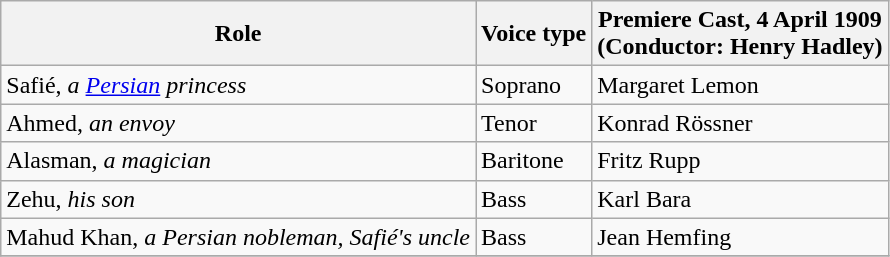<table class="wikitable">
<tr>
<th>Role</th>
<th>Voice type</th>
<th>Premiere Cast, 4 April 1909 <br>(Conductor: Henry Hadley)</th>
</tr>
<tr>
<td>Safié, <em>a <a href='#'>Persian</a> princess</em></td>
<td>Soprano</td>
<td>Margaret Lemon</td>
</tr>
<tr>
<td>Ahmed, <em>an envoy</em></td>
<td>Tenor</td>
<td>Konrad Rössner</td>
</tr>
<tr>
<td>Alasman, <em>a magician</em></td>
<td>Baritone</td>
<td>Fritz Rupp</td>
</tr>
<tr>
<td>Zehu, <em>his son</em></td>
<td>Bass</td>
<td>Karl Bara</td>
</tr>
<tr>
<td>Mahud Khan, <em>a Persian nobleman, Safié's uncle</em></td>
<td>Bass</td>
<td>Jean Hemfing</td>
</tr>
<tr>
</tr>
</table>
